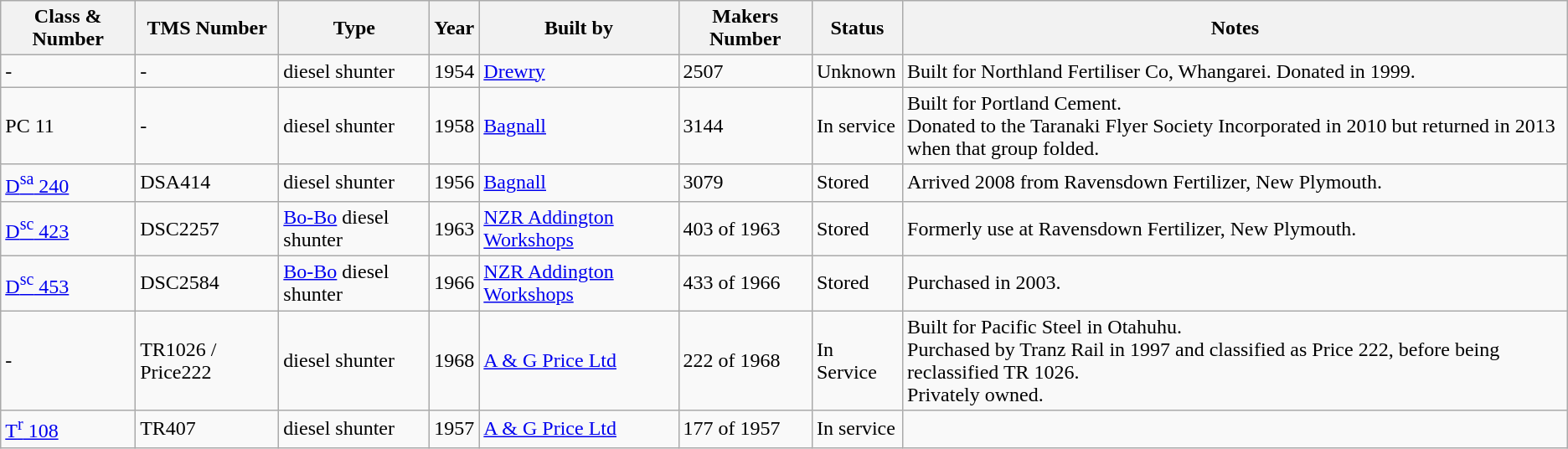<table class="wikitable sortable">
<tr>
<th scope="col">Class & Number</th>
<th scope="col">TMS Number</th>
<th scope="col">Type</th>
<th scope="col">Year</th>
<th scope="col">Built by</th>
<th scope="col">Makers Number</th>
<th scope="col">Status</th>
<th scope="col" class="unsortable">Notes</th>
</tr>
<tr>
<td>-</td>
<td>-</td>
<td> diesel shunter</td>
<td>1954</td>
<td><a href='#'>Drewry</a></td>
<td>2507</td>
<td>Unknown</td>
<td>Built for Northland Fertiliser Co, Whangarei. Donated in 1999.</td>
</tr>
<tr>
<td>PC 11</td>
<td>-</td>
<td> diesel shunter</td>
<td>1958</td>
<td><a href='#'>Bagnall</a></td>
<td>3144</td>
<td>In service</td>
<td>Built for Portland Cement. <br> Donated to the Taranaki Flyer Society Incorporated in 2010 but returned in 2013 when that group folded.</td>
</tr>
<tr>
<td><a href='#'>D<sup>sa</sup> 240</a></td>
<td>DSA414</td>
<td> diesel shunter</td>
<td>1956</td>
<td><a href='#'>Bagnall</a></td>
<td>3079</td>
<td>Stored</td>
<td>Arrived 2008 from Ravensdown Fertilizer, New Plymouth.</td>
</tr>
<tr>
<td><a href='#'>D<sup>sc</sup> 423</a></td>
<td>DSC2257</td>
<td><a href='#'>Bo-Bo</a> diesel shunter</td>
<td>1963</td>
<td><a href='#'>NZR Addington Workshops</a></td>
<td>403 of 1963</td>
<td>Stored</td>
<td>Formerly use at Ravensdown Fertilizer, New Plymouth.</td>
</tr>
<tr>
<td><a href='#'>D<sup>sc</sup> 453</a></td>
<td>DSC2584</td>
<td><a href='#'>Bo-Bo</a> diesel shunter</td>
<td>1966</td>
<td><a href='#'>NZR Addington Workshops</a></td>
<td>433 of 1966</td>
<td>Stored</td>
<td>Purchased in 2003.</td>
</tr>
<tr>
<td>-</td>
<td>TR1026 / Price222</td>
<td> diesel shunter</td>
<td>1968</td>
<td><a href='#'>A & G Price Ltd</a></td>
<td>222 of 1968</td>
<td>In Service</td>
<td>Built for Pacific Steel in Otahuhu. <br>Purchased by Tranz Rail in 1997 and classified as Price 222, before being reclassified TR 1026. <br>Privately owned.</td>
</tr>
<tr>
<td><a href='#'>T<sup>r</sup> 108</a></td>
<td>TR407</td>
<td> diesel shunter</td>
<td>1957</td>
<td><a href='#'>A & G Price Ltd</a></td>
<td>177 of 1957</td>
<td>In service</td>
<td></td>
</tr>
</table>
